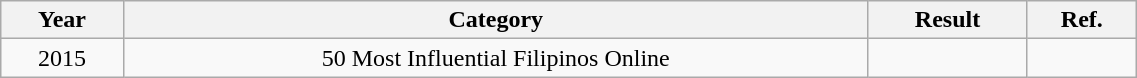<table class="wikitable sortable"  style="text-align:center; width:60%;">
<tr>
<th>Year</th>
<th>Category</th>
<th>Result</th>
<th>Ref.</th>
</tr>
<tr>
<td>2015</td>
<td>50 Most Influential Filipinos Online</td>
<td></td>
<td></td>
</tr>
</table>
